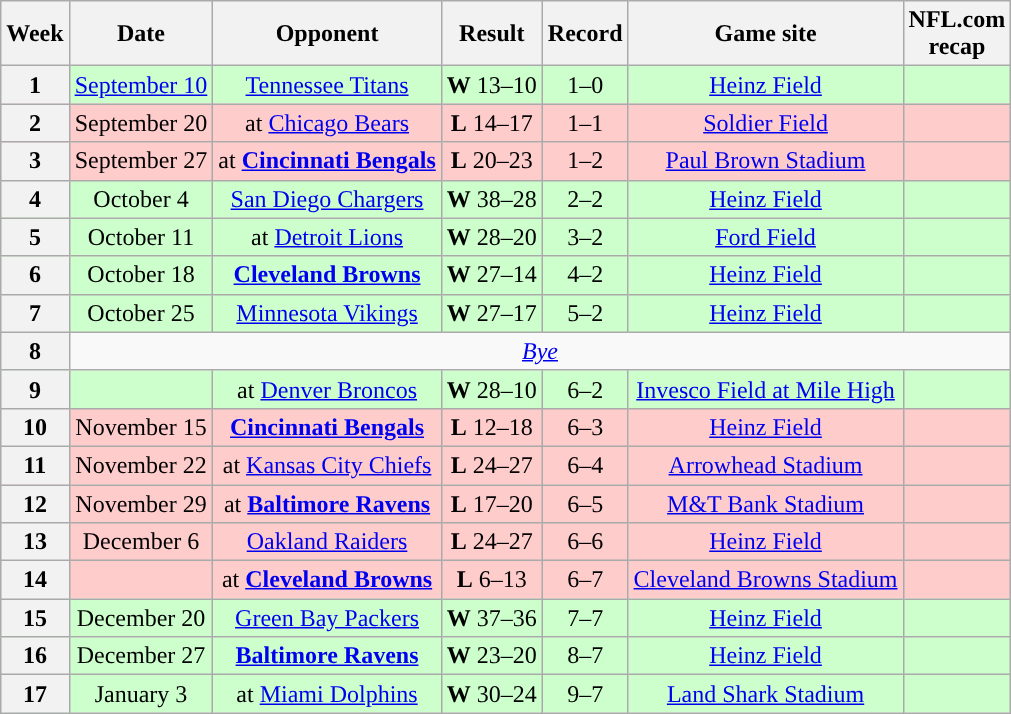<table class="wikitable" style="text-align:center">
<tr>
<th>Week</th>
<th>Date</th>
<th>Opponent</th>
<th>Result</th>
<th>Record</th>
<th>Game site</th>
<th>NFL.com<br>recap</th>
</tr>
<tr style="background:#cfc;">
<th>1</th>
<td><a href='#'>September 10</a></td>
<td><a href='#'>Tennessee Titans</a></td>
<td><strong>W</strong> 13–10 </td>
<td>1–0</td>
<td><a href='#'>Heinz Field</a></td>
<td></td>
</tr>
<tr style="background:#fcc;">
<th>2</th>
<td>September 20</td>
<td>at <a href='#'>Chicago Bears</a></td>
<td><strong>L</strong> 14–17</td>
<td>1–1</td>
<td><a href='#'>Soldier Field</a></td>
<td></td>
</tr>
<tr style="background:#fcc;">
<th>3</th>
<td>September 27</td>
<td>at <strong><a href='#'>Cincinnati Bengals</a></strong></td>
<td><strong>L</strong> 20–23</td>
<td>1–2</td>
<td><a href='#'>Paul Brown Stadium</a></td>
<td></td>
</tr>
<tr style="background:#cfc;">
<th>4</th>
<td>October 4</td>
<td><a href='#'>San Diego Chargers</a></td>
<td><strong>W</strong> 38–28</td>
<td>2–2</td>
<td><a href='#'>Heinz Field</a></td>
<td></td>
</tr>
<tr style="background:#cfc;">
<th>5</th>
<td>October 11</td>
<td>at <a href='#'>Detroit Lions</a></td>
<td><strong>W</strong> 28–20</td>
<td>3–2</td>
<td><a href='#'>Ford Field</a></td>
<td></td>
</tr>
<tr style="background:#cfc;">
<th>6</th>
<td>October 18</td>
<td><strong><a href='#'>Cleveland Browns</a></strong></td>
<td><strong>W</strong> 27–14</td>
<td>4–2</td>
<td><a href='#'>Heinz Field</a></td>
<td></td>
</tr>
<tr style="background:#cfc;">
<th>7</th>
<td>October 25</td>
<td><a href='#'>Minnesota Vikings</a></td>
<td><strong>W</strong> 27–17</td>
<td>5–2</td>
<td><a href='#'>Heinz Field</a></td>
<td></td>
</tr>
<tr>
<th>8</th>
<td colspan="9" style="text-align:center;"><em><a href='#'>Bye</a></em></td>
</tr>
<tr style="background:#cfc;">
<th>9</th>
<td></td>
<td>at <a href='#'>Denver Broncos</a></td>
<td><strong>W</strong> 28–10</td>
<td>6–2</td>
<td><a href='#'>Invesco Field at Mile High</a></td>
<td></td>
</tr>
<tr style="background:#fcc;">
<th>10</th>
<td>November 15</td>
<td><strong><a href='#'>Cincinnati Bengals</a></strong></td>
<td><strong>L</strong> 12–18</td>
<td>6–3</td>
<td><a href='#'>Heinz Field</a></td>
<td></td>
</tr>
<tr style="background:#fcc;">
<th>11</th>
<td>November 22</td>
<td>at <a href='#'>Kansas City Chiefs</a></td>
<td><strong>L</strong> 24–27 </td>
<td>6–4</td>
<td><a href='#'>Arrowhead Stadium</a></td>
<td></td>
</tr>
<tr style="background:#fcc;">
<th>12</th>
<td>November 29</td>
<td>at <strong><a href='#'>Baltimore Ravens</a></strong></td>
<td><strong>L</strong> 17–20 </td>
<td>6–5</td>
<td><a href='#'>M&T Bank Stadium</a></td>
<td></td>
</tr>
<tr style="background:#fcc;">
<th>13</th>
<td>December 6</td>
<td><a href='#'>Oakland Raiders</a></td>
<td><strong>L</strong> 24–27</td>
<td>6–6</td>
<td><a href='#'>Heinz Field</a></td>
<td></td>
</tr>
<tr style="background:#fcc;">
<th>14</th>
<td></td>
<td>at <strong><a href='#'>Cleveland Browns</a></strong></td>
<td><strong>L</strong> 6–13</td>
<td>6–7</td>
<td><a href='#'>Cleveland Browns Stadium</a></td>
<td></td>
</tr>
<tr style="background:#cfc;">
<th>15</th>
<td>December 20</td>
<td><a href='#'>Green Bay Packers</a></td>
<td><strong>W</strong> 37–36</td>
<td>7–7</td>
<td><a href='#'>Heinz Field</a></td>
<td></td>
</tr>
<tr style="background:#cfc;">
<th>16</th>
<td>December 27</td>
<td><strong><a href='#'>Baltimore Ravens</a></strong></td>
<td><strong>W</strong> 23–20</td>
<td>8–7</td>
<td><a href='#'>Heinz Field</a></td>
<td></td>
</tr>
<tr style="background:#cfc;">
<th>17</th>
<td>January 3</td>
<td>at <a href='#'>Miami Dolphins</a></td>
<td><strong>W</strong> 30–24</td>
<td>9–7</td>
<td><a href='#'>Land Shark Stadium</a></td>
<td></td>
</tr>
</table>
